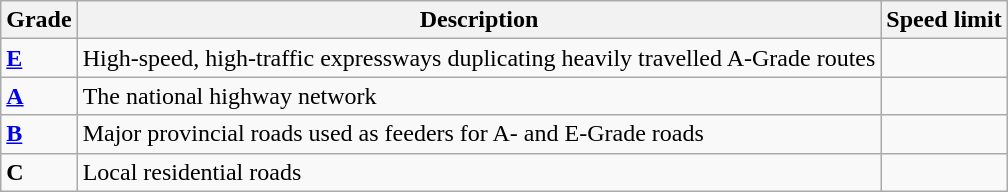<table class="wikitable" style="border:1px solid black;">
<tr>
<th>Grade</th>
<th>Description</th>
<th>Speed limit</th>
</tr>
<tr>
<td><strong><a href='#'>E</a></strong></td>
<td>High-speed, high-traffic expressways duplicating heavily travelled A-Grade routes</td>
<td></td>
</tr>
<tr>
<td><strong><a href='#'>A</a></strong></td>
<td>The national highway network</td>
<td></td>
</tr>
<tr>
<td><strong><a href='#'>B</a></strong></td>
<td>Major provincial roads used as feeders for A- and E-Grade roads</td>
<td></td>
</tr>
<tr>
<td><strong>C</strong></td>
<td>Local residential roads</td>
<td></td>
</tr>
</table>
